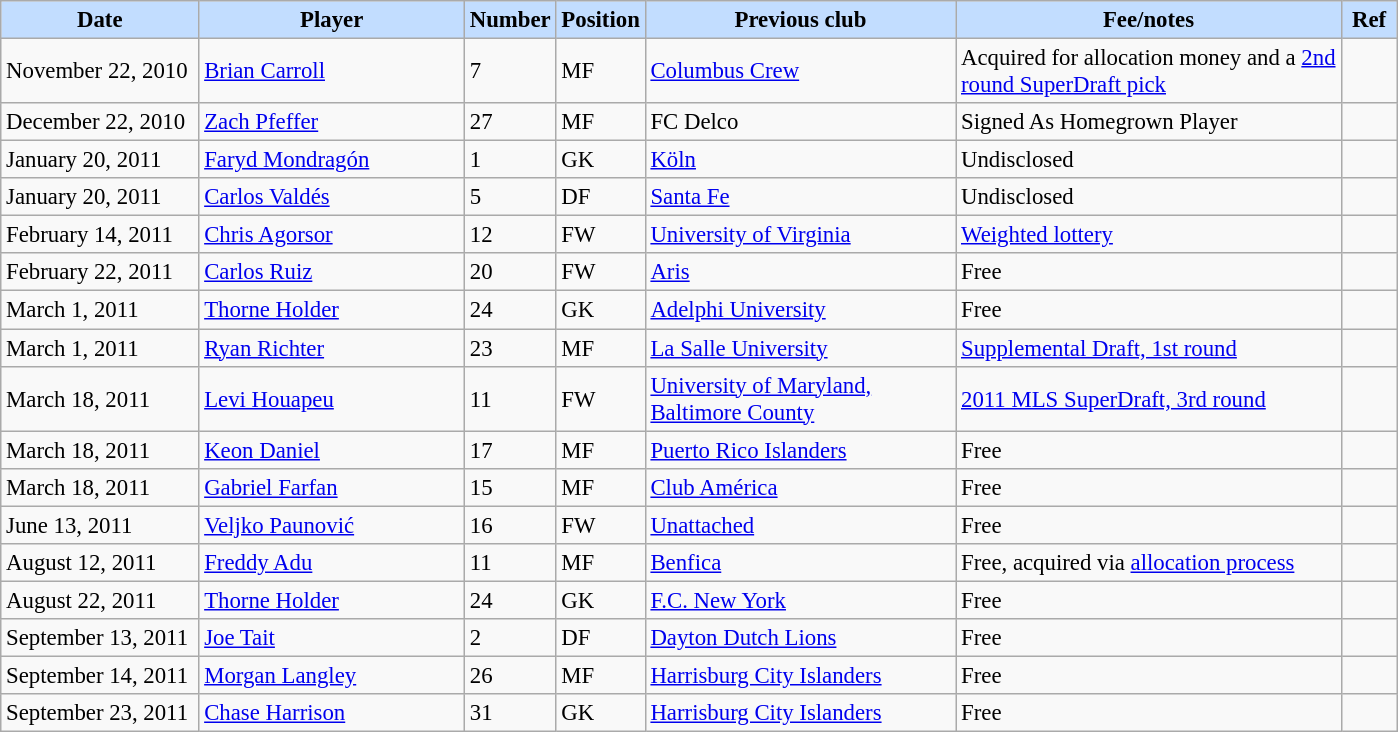<table class="wikitable" style="text-align:left; font-size:95%;">
<tr>
<th style="background:#c2ddff; width:125px;">Date</th>
<th style="background:#c2ddff; width:170px;">Player</th>
<th style="background:#c2ddff; width:50px;">Number</th>
<th style="background:#c2ddff; width:50px;">Position</th>
<th style="background:#c2ddff; width:200px;">Previous club</th>
<th style="background:#c2ddff; width:250px;">Fee/notes</th>
<th style="background:#c2ddff; width:30px;">Ref</th>
</tr>
<tr>
<td>November 22, 2010</td>
<td> <a href='#'>Brian Carroll</a></td>
<td>7</td>
<td>MF</td>
<td> <a href='#'>Columbus Crew</a></td>
<td>Acquired for allocation money and a <a href='#'>2nd round SuperDraft pick</a></td>
<td></td>
</tr>
<tr>
<td>December 22, 2010</td>
<td> <a href='#'>Zach Pfeffer</a></td>
<td>27</td>
<td>MF</td>
<td> FC Delco</td>
<td>Signed As Homegrown Player</td>
<td></td>
</tr>
<tr>
<td>January 20, 2011</td>
<td> <a href='#'>Faryd Mondragón</a></td>
<td>1</td>
<td>GK</td>
<td> <a href='#'>Köln</a></td>
<td>Undisclosed</td>
<td></td>
</tr>
<tr>
<td>January 20, 2011</td>
<td> <a href='#'>Carlos Valdés</a></td>
<td>5</td>
<td>DF</td>
<td> <a href='#'>Santa Fe</a></td>
<td>Undisclosed</td>
<td></td>
</tr>
<tr>
<td>February 14, 2011</td>
<td> <a href='#'>Chris Agorsor</a></td>
<td>12</td>
<td>FW</td>
<td> <a href='#'>University of Virginia</a></td>
<td><a href='#'>Weighted lottery</a></td>
<td></td>
</tr>
<tr>
<td>February 22, 2011</td>
<td> <a href='#'>Carlos Ruiz</a></td>
<td>20</td>
<td>FW</td>
<td> <a href='#'>Aris</a></td>
<td>Free</td>
<td></td>
</tr>
<tr>
<td>March 1, 2011</td>
<td> <a href='#'>Thorne Holder</a></td>
<td>24</td>
<td>GK</td>
<td> <a href='#'>Adelphi University</a></td>
<td>Free</td>
<td></td>
</tr>
<tr>
<td>March 1, 2011</td>
<td> <a href='#'>Ryan Richter</a></td>
<td>23</td>
<td>MF</td>
<td> <a href='#'>La Salle University</a></td>
<td><a href='#'>Supplemental Draft, 1st round</a></td>
<td></td>
</tr>
<tr>
<td>March 18, 2011</td>
<td> <a href='#'>Levi Houapeu</a></td>
<td>11</td>
<td>FW</td>
<td> <a href='#'>University of Maryland, Baltimore County</a></td>
<td><a href='#'>2011 MLS SuperDraft, 3rd round</a></td>
<td></td>
</tr>
<tr>
<td>March 18, 2011</td>
<td> <a href='#'>Keon Daniel</a></td>
<td>17</td>
<td>MF</td>
<td> <a href='#'>Puerto Rico Islanders</a></td>
<td>Free</td>
<td></td>
</tr>
<tr>
<td>March 18, 2011</td>
<td> <a href='#'>Gabriel Farfan</a></td>
<td>15</td>
<td>MF</td>
<td> <a href='#'>Club América</a></td>
<td>Free</td>
<td></td>
</tr>
<tr>
<td>June 13, 2011</td>
<td> <a href='#'>Veljko Paunović</a></td>
<td>16</td>
<td>FW</td>
<td><a href='#'>Unattached</a></td>
<td>Free</td>
<td></td>
</tr>
<tr>
<td>August 12, 2011</td>
<td> <a href='#'>Freddy Adu</a></td>
<td>11</td>
<td>MF</td>
<td> <a href='#'>Benfica</a></td>
<td>Free, acquired via <a href='#'>allocation process</a></td>
<td></td>
</tr>
<tr>
<td>August 22, 2011</td>
<td> <a href='#'>Thorne Holder</a></td>
<td>24</td>
<td>GK</td>
<td> <a href='#'>F.C. New York</a></td>
<td>Free</td>
<td></td>
</tr>
<tr>
<td>September 13, 2011</td>
<td> <a href='#'>Joe Tait</a></td>
<td>2</td>
<td>DF</td>
<td> <a href='#'>Dayton Dutch Lions</a></td>
<td>Free</td>
<td></td>
</tr>
<tr>
<td>September 14, 2011</td>
<td> <a href='#'>Morgan Langley</a></td>
<td>26</td>
<td>MF</td>
<td> <a href='#'>Harrisburg City Islanders</a></td>
<td>Free</td>
<td></td>
</tr>
<tr>
<td>September 23, 2011</td>
<td> <a href='#'>Chase Harrison</a></td>
<td>31</td>
<td>GK</td>
<td> <a href='#'>Harrisburg City Islanders</a></td>
<td>Free</td>
<td></td>
</tr>
</table>
